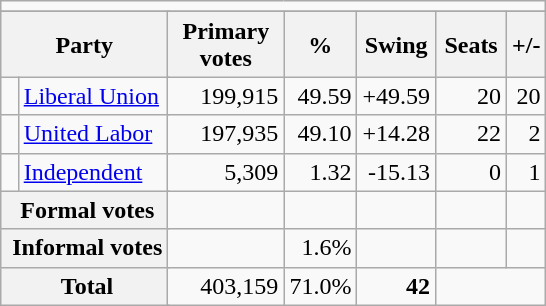<table class="wikitable" style="text-align:right; margin-bottom:0">
<tr>
<td colspan=8 align=center></td>
</tr>
<tr>
</tr>
<tr>
<th style="width:10px" colspan=3>Party</th>
<th style="width:70px;">Primary votes</th>
<th style="width:40px;">%</th>
<th style="width:45px;">Swing</th>
<th style="width:40px;">Seats</th>
<th>+/-</th>
</tr>
<tr>
<td> </td>
<td style="text-align:left;" colspan="2"><a href='#'>Liberal Union</a></td>
<td>199,915</td>
<td>49.59</td>
<td>+49.59</td>
<td>20</td>
<td> 20</td>
</tr>
<tr>
<td> </td>
<td style="text-align:left;" colspan="2"><a href='#'>United Labor</a></td>
<td>197,935</td>
<td>49.10</td>
<td>+14.28</td>
<td>22</td>
<td> 2</td>
</tr>
<tr>
<td> </td>
<td style="text-align:left;" colspan="2"><a href='#'>Independent</a></td>
<td>5,309</td>
<td>1.32</td>
<td>-15.13</td>
<td>0</td>
<td> 1</td>
</tr>
<tr>
<th colspan="3" rowspan="1"> Formal votes</th>
<td></td>
<td></td>
<td></td>
<td></td>
<td></td>
</tr>
<tr>
<th colspan="3" rowspan="1"> Informal votes</th>
<td></td>
<td>1.6%</td>
<td></td>
<td></td>
<td></td>
</tr>
<tr>
<th colspan="3" rowspan="1"> <strong>Total</strong></th>
<td>403,159</td>
<td>71.0%</td>
<td><strong>42</strong></td>
</tr>
</table>
